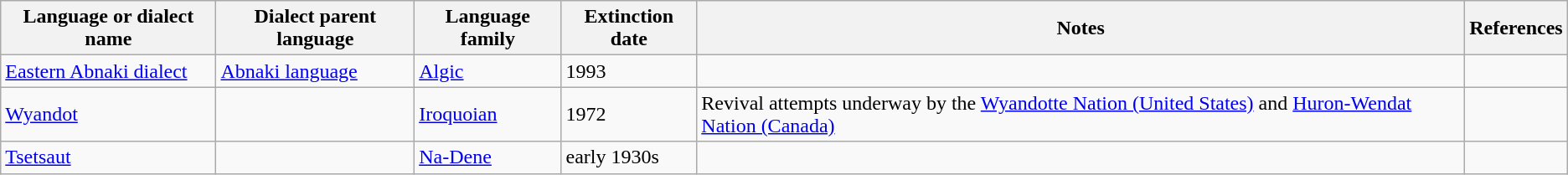<table class="wikitable sortable">
<tr>
<th>Language or dialect name</th>
<th>Dialect parent language</th>
<th>Language family</th>
<th>Extinction date</th>
<th>Notes</th>
<th>References</th>
</tr>
<tr>
<td><a href='#'>Eastern Abnaki dialect</a></td>
<td><a href='#'>Abnaki language</a></td>
<td><a href='#'>Algic</a></td>
<td>1993</td>
<td></td>
<td></td>
</tr>
<tr>
<td><a href='#'>Wyandot</a></td>
<td></td>
<td><a href='#'>Iroquoian</a></td>
<td>1972</td>
<td>Revival attempts underway by the <a href='#'>Wyandotte Nation (United States)</a> and <a href='#'>Huron-Wendat Nation (Canada)</a></td>
<td></td>
</tr>
<tr>
<td><a href='#'>Tsetsaut</a></td>
<td></td>
<td><a href='#'>Na-Dene</a></td>
<td>early 1930s</td>
<td></td>
<td></td>
</tr>
</table>
